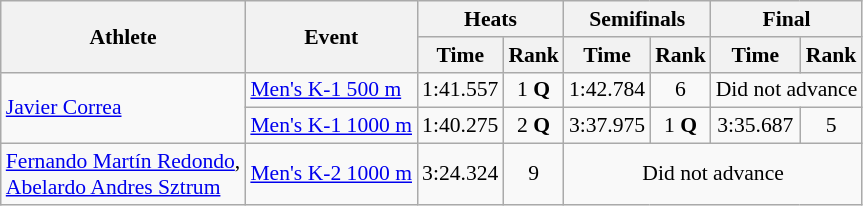<table class=wikitable style="font-size:90%">
<tr>
<th rowspan="2">Athlete</th>
<th rowspan="2">Event</th>
<th colspan="2">Heats</th>
<th colspan="2">Semifinals</th>
<th colspan="2">Final</th>
</tr>
<tr>
<th>Time</th>
<th>Rank</th>
<th>Time</th>
<th>Rank</th>
<th>Time</th>
<th>Rank</th>
</tr>
<tr>
<td rowspan="2"><a href='#'>Javier Correa</a></td>
<td><a href='#'>Men's K-1 500 m</a></td>
<td style="text-align:center;">1:41.557</td>
<td style="text-align:center;">1 <strong>Q</strong></td>
<td style="text-align:center;">1:42.784</td>
<td style="text-align:center;">6</td>
<td style="text-align:center;" colspan="2">Did not advance</td>
</tr>
<tr>
<td><a href='#'>Men's K-1 1000 m</a></td>
<td style="text-align:center;">1:40.275</td>
<td style="text-align:center;">2 <strong>Q</strong></td>
<td style="text-align:center;">3:37.975</td>
<td style="text-align:center;">1 <strong>Q</strong></td>
<td style="text-align:center;">3:35.687</td>
<td style="text-align:center;">5</td>
</tr>
<tr>
<td><a href='#'>Fernando Martín Redondo</a>,<br><a href='#'>Abelardo Andres Sztrum</a></td>
<td><a href='#'>Men's K-2 1000 m</a></td>
<td style="text-align:center;">3:24.324</td>
<td style="text-align:center;">9</td>
<td style="text-align:center;" colspan="4">Did not advance</td>
</tr>
</table>
